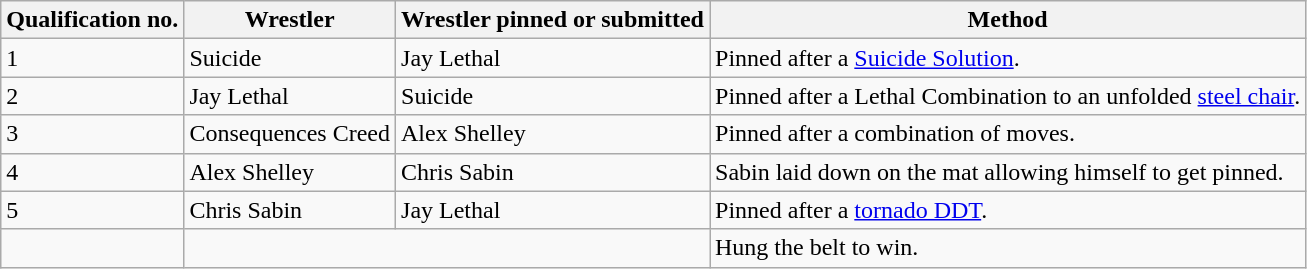<table class="wikitable">
<tr>
<th>Qualification no.</th>
<th>Wrestler</th>
<th>Wrestler pinned or submitted</th>
<th>Method</th>
</tr>
<tr>
<td>1</td>
<td>Suicide</td>
<td>Jay Lethal</td>
<td>Pinned after a <a href='#'>Suicide Solution</a>.</td>
</tr>
<tr>
<td>2</td>
<td>Jay Lethal</td>
<td>Suicide</td>
<td>Pinned after a Lethal Combination to an unfolded <a href='#'>steel chair</a>.</td>
</tr>
<tr>
<td>3</td>
<td>Consequences Creed</td>
<td>Alex Shelley</td>
<td>Pinned after a combination of moves.</td>
</tr>
<tr>
<td>4</td>
<td>Alex Shelley</td>
<td>Chris Sabin</td>
<td>Sabin laid down on the mat allowing himself to get pinned.</td>
</tr>
<tr>
<td>5</td>
<td>Chris Sabin</td>
<td>Jay Lethal</td>
<td>Pinned after a <a href='#'>tornado DDT</a>.</td>
</tr>
<tr>
<td></td>
<td colspan=2></td>
<td>Hung the belt to win.</td>
</tr>
</table>
